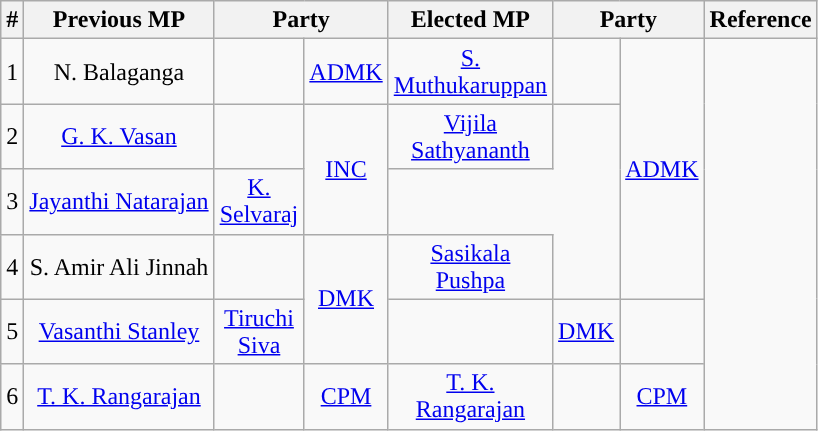<table class="wikitable">
<tr>
<th>#</th>
<th>Previous MP</th>
<th colspan=2>Party</th>
<th>Elected MP</th>
<th colspan=2>Party</th>
<th>Reference</th>
</tr>
<tr style="text-align:center;">
<td>1</td>
<td>N. Balaganga</td>
<td></td>
<td><a href='#'>ADMK</a></td>
<td><a href='#'>S. Muthukaruppan</a></td>
<td></td>
<td rowspan=4><a href='#'>ADMK</a></td>
<td rowspan=6></td>
</tr>
<tr style="text-align:center;">
<td>2</td>
<td><a href='#'>G. K. Vasan</a></td>
<td width="1px"></td>
<td rowspan=2><a href='#'>INC</a></td>
<td><a href='#'>Vijila Sathyananth</a></td>
</tr>
<tr style="text-align:center;">
<td>3</td>
<td><a href='#'>Jayanthi Natarajan</a></td>
<td><a href='#'>K. Selvaraj</a></td>
</tr>
<tr style="text-align:center;">
<td>4</td>
<td>S. Amir Ali Jinnah</td>
<td width="1px"></td>
<td rowspan=2><a href='#'>DMK</a></td>
<td><a href='#'>Sasikala Pushpa</a></td>
</tr>
<tr style="text-align:center;">
<td>5</td>
<td><a href='#'>Vasanthi Stanley</a></td>
<td><a href='#'>Tiruchi Siva</a></td>
<td width="1px"></td>
<td rowspan=1><a href='#'>DMK</a></td>
</tr>
<tr style="text-align:center;">
<td>6</td>
<td><a href='#'>T. K. Rangarajan</a></td>
<td width="1px"></td>
<td rowspan=1><a href='#'>CPM</a></td>
<td><a href='#'>T. K. Rangarajan</a></td>
<td width="1px"></td>
<td rowspan=1><a href='#'>CPM</a></td>
</tr>
</table>
